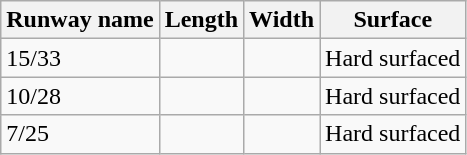<table class="wikitable">
<tr>
<th>Runway name</th>
<th>Length</th>
<th>Width</th>
<th>Surface</th>
</tr>
<tr>
<td>15/33</td>
<td></td>
<td></td>
<td>Hard surfaced</td>
</tr>
<tr>
<td>10/28</td>
<td></td>
<td></td>
<td>Hard surfaced</td>
</tr>
<tr>
<td>7/25</td>
<td></td>
<td></td>
<td>Hard surfaced</td>
</tr>
</table>
